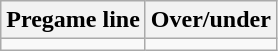<table class="wikitable">
<tr align="center">
<th style=>Pregame line</th>
<th style=>Over/under</th>
</tr>
<tr align="center">
<td></td>
<td></td>
</tr>
</table>
